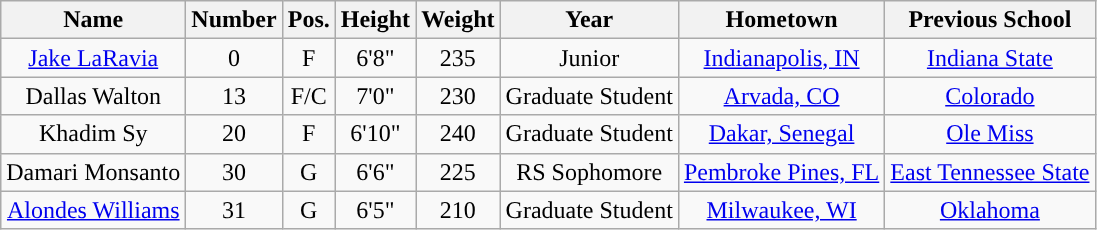<table class="wikitable sortable" border="1" style="text-align:center;">
<tr align=center>
<th>Name</th>
<th>Number</th>
<th>Pos.</th>
<th>Height</th>
<th>Weight</th>
<th>Year</th>
<th>Hometown</th>
<th>Previous School</th>
</tr>
<tr>
<td><a href='#'>Jake LaRavia</a></td>
<td>0</td>
<td>F</td>
<td>6'8"</td>
<td>235</td>
<td>Junior</td>
<td><a href='#'>Indianapolis, IN</a></td>
<td><a href='#'>Indiana State</a></td>
</tr>
<tr>
<td>Dallas Walton</td>
<td>13</td>
<td>F/C</td>
<td>7'0"</td>
<td>230</td>
<td>Graduate Student</td>
<td><a href='#'>Arvada, CO</a></td>
<td><a href='#'>Colorado</a></td>
</tr>
<tr>
<td>Khadim Sy</td>
<td>20</td>
<td>F</td>
<td>6'10"</td>
<td>240</td>
<td>Graduate Student</td>
<td><a href='#'>Dakar, Senegal</a></td>
<td><a href='#'>Ole Miss</a></td>
</tr>
<tr>
<td>Damari Monsanto</td>
<td>30</td>
<td>G</td>
<td>6'6"</td>
<td>225</td>
<td>RS Sophomore</td>
<td><a href='#'>Pembroke Pines, FL</a></td>
<td><a href='#'>East Tennessee State</a></td>
</tr>
<tr>
<td><a href='#'>Alondes Williams</a></td>
<td>31</td>
<td>G</td>
<td>6'5"</td>
<td>210</td>
<td>Graduate Student</td>
<td><a href='#'>Milwaukee, WI</a></td>
<td><a href='#'>Oklahoma</a></td>
</tr>
</table>
